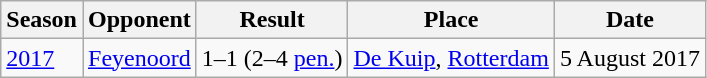<table class="wikitable">
<tr>
<th>Season</th>
<th>Opponent</th>
<th>Result</th>
<th>Place</th>
<th>Date</th>
</tr>
<tr>
<td><a href='#'>2017</a></td>
<td><a href='#'>Feyenoord</a></td>
<td>1–1 (2–4 <a href='#'>pen.</a>)</td>
<td><a href='#'>De Kuip</a>, <a href='#'>Rotterdam</a></td>
<td>5 August 2017</td>
</tr>
</table>
